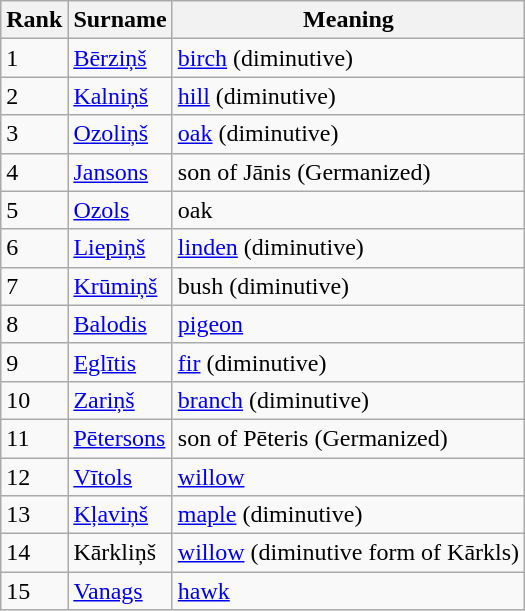<table class="wikitable">
<tr>
<th>Rank</th>
<th>Surname</th>
<th>Meaning</th>
</tr>
<tr>
<td>1</td>
<td><a href='#'>Bērziņš</a></td>
<td><a href='#'>birch</a> (diminutive)</td>
</tr>
<tr>
<td>2</td>
<td><a href='#'>Kalniņš</a></td>
<td><a href='#'>hill</a> (diminutive)</td>
</tr>
<tr>
<td>3</td>
<td><a href='#'>Ozoliņš</a></td>
<td><a href='#'>oak</a> (diminutive)</td>
</tr>
<tr>
<td>4</td>
<td><a href='#'>Jansons</a></td>
<td>son of Jānis (Germanized)</td>
</tr>
<tr>
<td>5</td>
<td><a href='#'>Ozols</a></td>
<td>oak</td>
</tr>
<tr>
<td>6</td>
<td><a href='#'>Liepiņš</a></td>
<td><a href='#'>linden</a> (diminutive)</td>
</tr>
<tr>
<td>7</td>
<td><a href='#'>Krūmiņš</a></td>
<td>bush (diminutive)</td>
</tr>
<tr>
<td>8</td>
<td><a href='#'>Balodis</a></td>
<td><a href='#'>pigeon</a></td>
</tr>
<tr>
<td>9</td>
<td><a href='#'>Eglītis</a></td>
<td><a href='#'>fir</a> (diminutive)</td>
</tr>
<tr>
<td>10</td>
<td><a href='#'>Zariņš</a></td>
<td><a href='#'>branch</a> (diminutive)</td>
</tr>
<tr>
<td>11</td>
<td><a href='#'>Pētersons</a></td>
<td>son of Pēteris (Germanized)</td>
</tr>
<tr>
<td>12</td>
<td><a href='#'>Vītols</a></td>
<td><a href='#'>willow</a></td>
</tr>
<tr>
<td>13</td>
<td><a href='#'>Kļaviņš</a></td>
<td><a href='#'>maple</a> (diminutive)</td>
</tr>
<tr>
<td>14</td>
<td>Kārkliņš</td>
<td><a href='#'>willow</a> (diminutive form of Kārkls)</td>
</tr>
<tr>
<td>15</td>
<td><a href='#'>Vanags</a></td>
<td><a href='#'>hawk</a></td>
</tr>
</table>
